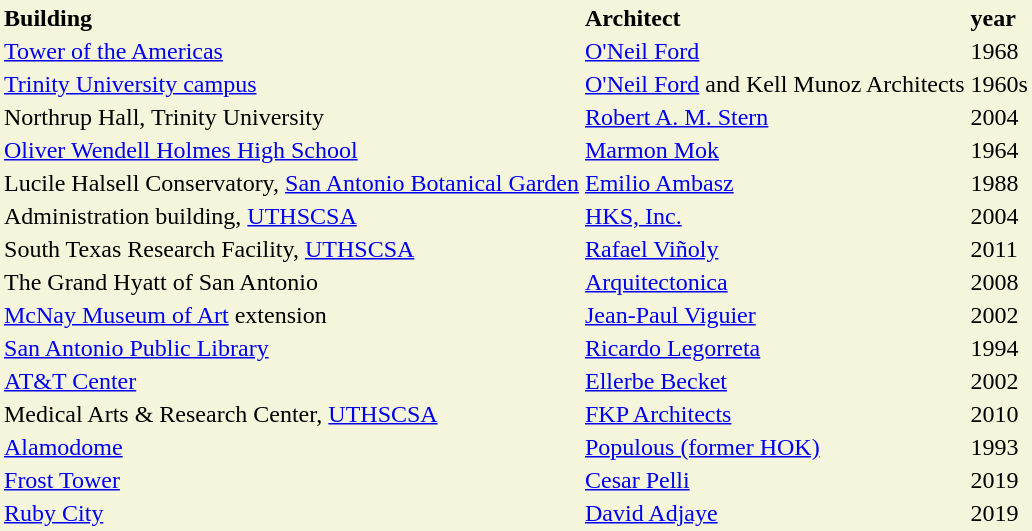<table style="background:beige;margin:1em auto;">
<tr>
<td><strong>Building</strong></td>
<td><strong>Architect</strong></td>
<td><strong>year</strong></td>
</tr>
<tr>
<td><a href='#'>Tower of the Americas</a></td>
<td><a href='#'>O'Neil Ford</a></td>
<td>1968</td>
</tr>
<tr>
<td><a href='#'>Trinity University campus</a></td>
<td><a href='#'>O'Neil Ford</a> and Kell Munoz Architects</td>
<td>1960s</td>
</tr>
<tr>
<td>Northrup Hall, Trinity University</td>
<td><a href='#'>Robert A. M. Stern</a></td>
<td>2004</td>
</tr>
<tr>
<td><a href='#'>Oliver Wendell Holmes High School</a></td>
<td><a href='#'>Marmon Mok</a></td>
<td>1964</td>
</tr>
<tr>
<td>Lucile Halsell Conservatory, <a href='#'>San Antonio Botanical Garden</a></td>
<td><a href='#'>Emilio Ambasz</a></td>
<td>1988</td>
</tr>
<tr>
<td>Administration building, <a href='#'>UTHSCSA</a></td>
<td><a href='#'>HKS, Inc.</a></td>
<td>2004</td>
</tr>
<tr>
<td>South Texas Research Facility, <a href='#'>UTHSCSA</a></td>
<td><a href='#'>Rafael Viñoly</a></td>
<td>2011</td>
</tr>
<tr>
<td>The Grand Hyatt of San Antonio</td>
<td><a href='#'>Arquitectonica</a></td>
<td>2008</td>
</tr>
<tr>
<td><a href='#'>McNay Museum of Art</a> extension</td>
<td><a href='#'>Jean-Paul Viguier</a></td>
<td>2002</td>
</tr>
<tr>
<td><a href='#'>San Antonio Public Library</a></td>
<td><a href='#'>Ricardo Legorreta</a></td>
<td>1994</td>
</tr>
<tr>
<td><a href='#'>AT&T Center</a></td>
<td><a href='#'>Ellerbe Becket</a></td>
<td>2002</td>
</tr>
<tr>
<td>Medical Arts & Research Center, <a href='#'>UTHSCSA</a></td>
<td><a href='#'>FKP Architects</a></td>
<td>2010</td>
</tr>
<tr>
<td><a href='#'>Alamodome</a></td>
<td><a href='#'>Populous (former HOK)</a></td>
<td>1993</td>
</tr>
<tr>
<td><a href='#'>Frost Tower</a></td>
<td><a href='#'>Cesar Pelli</a></td>
<td>2019</td>
</tr>
<tr>
<td><a href='#'>Ruby City</a></td>
<td><a href='#'>David Adjaye</a></td>
<td>2019</td>
</tr>
</table>
